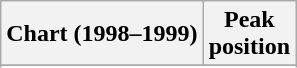<table class="wikitable sortable">
<tr>
<th align="left">Chart (1998–1999)</th>
<th align="center">Peak<br>position</th>
</tr>
<tr>
</tr>
<tr>
</tr>
<tr>
</tr>
</table>
